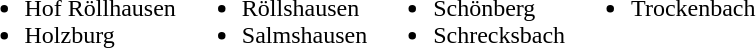<table>
<tr>
<td valign="top"><br><ul><li>Hof Röllhausen</li><li>Holzburg</li></ul></td>
<td valign="top"><br><ul><li>Röllshausen</li><li>Salmshausen</li></ul></td>
<td valign="top"><br><ul><li>Schönberg</li><li>Schrecksbach</li></ul></td>
<td valign="top"><br><ul><li>Trockenbach</li></ul></td>
</tr>
</table>
